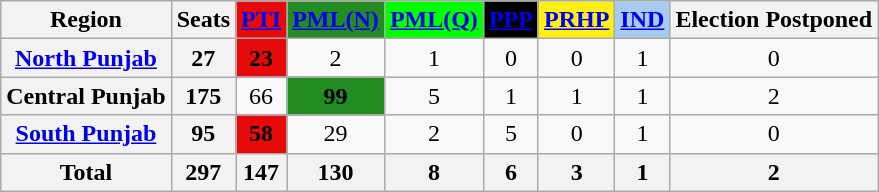<table class="wikitable sortable" style="text-align:center;">
<tr>
<th>Region</th>
<th>Seats</th>
<td style="background:#E70A0A;"><a href='#'><span><strong>PTI</strong></span></a></td>
<td style="background:#228b22;"><a href='#'><span><strong>PML(N)</strong></span></a></td>
<td style="background:#00ff00;"><a href='#'><span><strong>PML(Q)</strong></span></a></td>
<td style="background:#000000;"><a href='#'><span><strong>PPP</strong></span></a></td>
<td style="background:#ffef14;"><a href='#'><span><strong>PRHP</strong></span></a></td>
<td style="background:#a6caf0;"><a href='#'><span><strong>IND</strong></span></a></td>
<th>Election Postponed</th>
</tr>
<tr>
<th><a href='#'>North Punjab</a></th>
<th>27</th>
<td bgcolor="#E70A0A"><span><strong>23</strong></span></td>
<td>2</td>
<td>1</td>
<td>0</td>
<td>0</td>
<td>1</td>
<td>0</td>
</tr>
<tr>
<th>Central Punjab</th>
<th>175</th>
<td>66</td>
<td bgcolor="#228b22"><span><strong>99</strong></span></td>
<td>5</td>
<td>1</td>
<td>1</td>
<td>1</td>
<td>2</td>
</tr>
<tr>
<th><a href='#'>South Punjab</a></th>
<th>95</th>
<td bgcolor="#E70A0A"><span><strong>58</strong></span></td>
<td>29</td>
<td>2</td>
<td>5</td>
<td>0</td>
<td>1</td>
<td>0</td>
</tr>
<tr>
<th>Total</th>
<th>297</th>
<th>147</th>
<th>130</th>
<th>8</th>
<th>6</th>
<th>3</th>
<th>1</th>
<th>2</th>
</tr>
</table>
